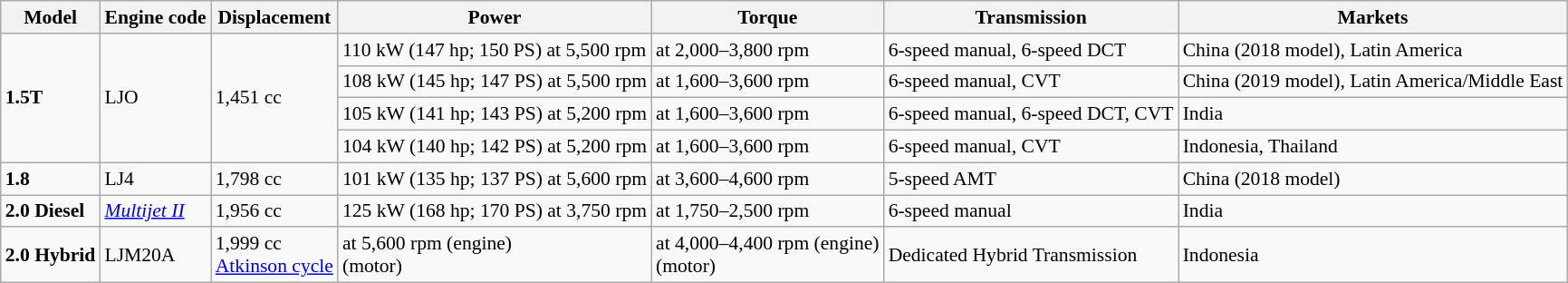<table class="wikitable" style="text-align:left; font-size:90%;">
<tr>
<th>Model</th>
<th>Engine code</th>
<th>Displacement</th>
<th>Power</th>
<th>Torque</th>
<th>Transmission</th>
<th>Markets</th>
</tr>
<tr>
<td rowspan="4"><strong>1.5T</strong></td>
<td rowspan="4">LJO</td>
<td rowspan="4">1,451 cc</td>
<td>110 kW (147 hp; 150 PS) at 5,500 rpm</td>
<td> at 2,000–3,800 rpm</td>
<td>6-speed manual, 6-speed DCT</td>
<td>China (2018 model), Latin America</td>
</tr>
<tr>
<td>108 kW (145 hp; 147 PS) at 5,500 rpm</td>
<td> at 1,600–3,600 rpm</td>
<td>6-speed manual, CVT</td>
<td>China (2019 model), Latin America/Middle East</td>
</tr>
<tr>
<td>105 kW (141 hp; 143 PS) at 5,200 rpm</td>
<td> at 1,600–3,600 rpm</td>
<td>6-speed manual, 6-speed DCT, CVT</td>
<td>India</td>
</tr>
<tr>
<td>104 kW (140 hp; 142 PS) at 5,200 rpm</td>
<td> at 1,600–3,600 rpm</td>
<td>6-speed manual, CVT</td>
<td>Indonesia, Thailand</td>
</tr>
<tr>
<td><strong>1.8</strong></td>
<td>LJ4</td>
<td>1,798 cc</td>
<td>101 kW (135 hp; 137 PS) at 5,600 rpm</td>
<td> at 3,600–4,600 rpm</td>
<td>5-speed AMT</td>
<td>China (2018 model)</td>
</tr>
<tr>
<td><strong>2.0 Diesel</strong></td>
<td><em><a href='#'>Multijet II</a></em></td>
<td>1,956 cc</td>
<td>125 kW (168 hp; 170 PS) at 3,750 rpm</td>
<td> at 1,750–2,500 rpm</td>
<td>6-speed manual</td>
<td>India</td>
</tr>
<tr>
<td><strong>2.0 Hybrid</strong></td>
<td>LJM20A</td>
<td>1,999 cc<br><a href='#'>Atkinson cycle</a></td>
<td> at 5,600 rpm (engine)<br> (motor)</td>
<td> at 4,000–4,400 rpm (engine)<br> (motor)</td>
<td>Dedicated Hybrid Transmission</td>
<td>Indonesia</td>
</tr>
</table>
